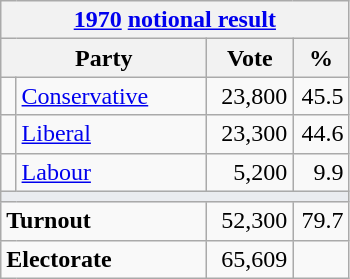<table class="wikitable">
<tr>
<th colspan="4"><a href='#'>1970</a> <a href='#'>notional result</a></th>
</tr>
<tr>
<th bgcolor="#DDDDFF" width="130px" colspan="2">Party</th>
<th bgcolor="#DDDDFF" width="50px">Vote</th>
<th bgcolor="#DDDDFF" width="30px">%</th>
</tr>
<tr>
<td></td>
<td><a href='#'>Conservative</a></td>
<td align=right>23,800</td>
<td align=right>45.5</td>
</tr>
<tr>
<td></td>
<td><a href='#'>Liberal</a></td>
<td align=right>23,300</td>
<td align=right>44.6</td>
</tr>
<tr>
<td></td>
<td><a href='#'>Labour</a></td>
<td align=right>5,200</td>
<td align=right>9.9</td>
</tr>
<tr>
<td colspan="4" bgcolor="#EAECF0"></td>
</tr>
<tr>
<td colspan="2"><strong>Turnout</strong></td>
<td align=right>52,300</td>
<td align=right>79.7</td>
</tr>
<tr>
<td colspan="2"><strong>Electorate</strong></td>
<td align=right>65,609</td>
</tr>
</table>
